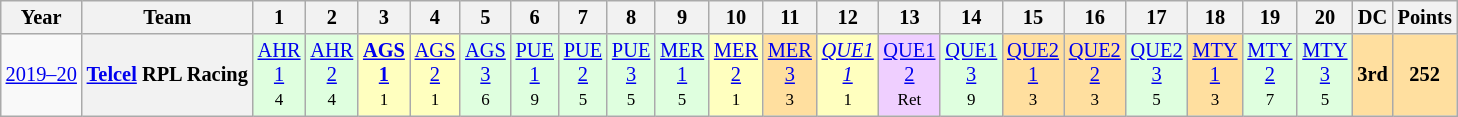<table class="wikitable" style="text-align:center; font-size:85%">
<tr>
<th>Year</th>
<th>Team</th>
<th>1</th>
<th>2</th>
<th>3</th>
<th>4</th>
<th>5</th>
<th>6</th>
<th>7</th>
<th>8</th>
<th>9</th>
<th>10</th>
<th>11</th>
<th>12</th>
<th>13</th>
<th>14</th>
<th>15</th>
<th>16</th>
<th>17</th>
<th>18</th>
<th>19</th>
<th>20</th>
<th>DC</th>
<th>Points</th>
</tr>
<tr>
<td><a href='#'>2019–20</a></td>
<th><a href='#'>Telcel</a> RPL Racing</th>
<td style="background:#DFFFDF;"><a href='#'>AHR<br>1</a><br><small>4</small></td>
<td style="background:#DFFFDF;"><a href='#'>AHR<br>2</a><br><small>4</small></td>
<td style="background:#FFFFBF;"><strong><a href='#'>AGS<br>1</a></strong><br><small>1</small></td>
<td style="background:#FFFFBF;"><a href='#'>AGS<br>2</a><br><small>1</small></td>
<td style="background:#DFFFDF;"><a href='#'>AGS<br>3</a><br><small>6</small></td>
<td style="background:#DFFFDF;"><a href='#'>PUE<br>1</a><br><small>9</small></td>
<td style="background:#DFFFDF;"><a href='#'>PUE<br>2</a><br><small>5</small></td>
<td style="background:#DFFFDF;"><a href='#'>PUE<br>3</a><br><small>5</small></td>
<td style="background:#DFFFDF;"><a href='#'>MER<br>1</a><br><small>5</small></td>
<td style="background:#FFFFBF;"><a href='#'>MER<br>2</a><br><small>1</small></td>
<td style="background:#FFDF9F;"><a href='#'>MER<br>3</a><br><small>3</small></td>
<td style="background:#FFFFBF;"><em><a href='#'>QUE1<br>1</a></em><br><small>1</small></td>
<td style="background:#EFCFFF;"><a href='#'>QUE1<br>2</a><br><small>Ret</small></td>
<td style="background:#DFFFDF;"><a href='#'>QUE1<br>3</a><br><small>9</small></td>
<td style="background:#FFDF9F;"><a href='#'>QUE2<br>1</a><br><small>3</small></td>
<td style="background:#FFDF9F;"><a href='#'>QUE2<br>2</a><br><small>3</small></td>
<td style="background:#DFFFDF;"><a href='#'>QUE2<br>3</a><br><small>5</small></td>
<td style="background:#FFDF9F;"><a href='#'>MTY<br>1</a><br><small>3</small></td>
<td style="background:#DFFFDF;"><a href='#'>MTY<br>2</a><br><small>7</small></td>
<td style="background:#DFFFDF;"><a href='#'>MTY<br>3</a><br><small>5</small></td>
<th style="background:#FFDF9F;">3rd</th>
<th style="background:#FFDF9F;">252</th>
</tr>
</table>
